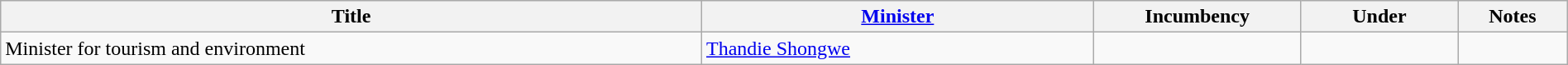<table class="wikitable" style="width:100%;">
<tr>
<th>Title</th>
<th style="width:25%;"><a href='#'>Minister</a></th>
<th style="width:160px;">Incumbency</th>
<th style="width:10%;">Under</th>
<th style="width:7%;">Notes</th>
</tr>
<tr>
<td>Minister for tourism and environment</td>
<td><a href='#'>Thandie Shongwe</a></td>
<td></td>
<td></td>
<td></td>
</tr>
</table>
